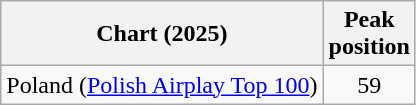<table class="wikitable">
<tr>
<th>Chart (2025)</th>
<th>Peak<br>position</th>
</tr>
<tr>
<td>Poland (<a href='#'>Polish Airplay Top 100</a>)</td>
<td align="center">59</td>
</tr>
</table>
